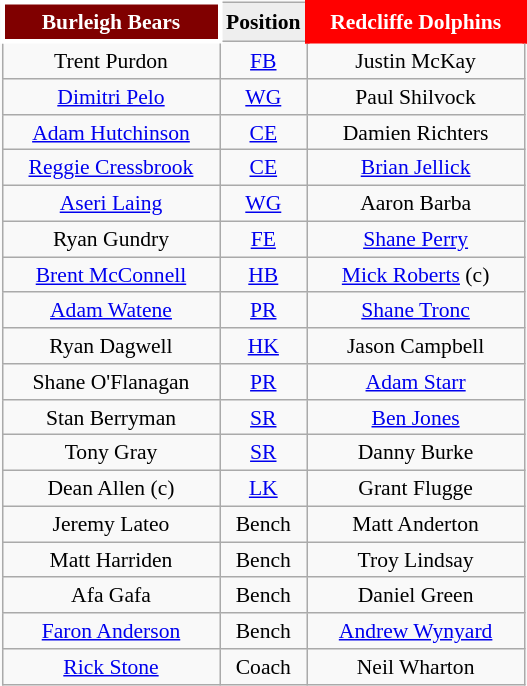<table class="wikitable" style="float:right; font-size:90%; text-align:center; margin-left:1em;">
<tr style="background:#f03;">
<th align="centre" width="136" style="border: 3px solid white; background: maroon; color: white">Burleigh Bears</th>
<th align="center" style="background: #eeeeee; color: black">Position</th>
<th align="centre" width="136" style="border: 3px solid red; background: red; color: white">Redcliffe Dolphins</th>
</tr>
<tr>
<td>Trent Purdon</td>
<td><a href='#'>FB</a></td>
<td>Justin McKay</td>
</tr>
<tr>
<td><a href='#'>Dimitri Pelo</a></td>
<td><a href='#'>WG</a></td>
<td>Paul Shilvock</td>
</tr>
<tr>
<td><a href='#'>Adam Hutchinson</a></td>
<td><a href='#'>CE</a></td>
<td>Damien Richters</td>
</tr>
<tr>
<td><a href='#'>Reggie Cressbrook</a></td>
<td><a href='#'>CE</a></td>
<td><a href='#'>Brian Jellick</a></td>
</tr>
<tr>
<td><a href='#'>Aseri Laing</a></td>
<td><a href='#'>WG</a></td>
<td>Aaron Barba</td>
</tr>
<tr>
<td>Ryan Gundry</td>
<td><a href='#'>FE</a></td>
<td><a href='#'>Shane Perry</a></td>
</tr>
<tr>
<td><a href='#'>Brent McConnell</a></td>
<td><a href='#'>HB</a></td>
<td><a href='#'>Mick Roberts</a> (c)</td>
</tr>
<tr>
<td><a href='#'>Adam Watene</a></td>
<td><a href='#'>PR</a></td>
<td><a href='#'>Shane Tronc</a></td>
</tr>
<tr>
<td>Ryan Dagwell</td>
<td><a href='#'>HK</a></td>
<td>Jason Campbell</td>
</tr>
<tr>
<td>Shane O'Flanagan</td>
<td><a href='#'>PR</a></td>
<td><a href='#'>Adam Starr</a></td>
</tr>
<tr>
<td>Stan Berryman</td>
<td><a href='#'>SR</a></td>
<td><a href='#'>Ben Jones</a></td>
</tr>
<tr>
<td>Tony Gray</td>
<td><a href='#'>SR</a></td>
<td>Danny Burke</td>
</tr>
<tr>
<td>Dean Allen (c)</td>
<td><a href='#'>LK</a></td>
<td>Grant Flugge</td>
</tr>
<tr>
<td>Jeremy Lateo</td>
<td>Bench</td>
<td>Matt Anderton</td>
</tr>
<tr>
<td>Matt Harriden</td>
<td>Bench</td>
<td>Troy Lindsay</td>
</tr>
<tr>
<td>Afa Gafa</td>
<td>Bench</td>
<td>Daniel Green</td>
</tr>
<tr>
<td><a href='#'>Faron Anderson</a></td>
<td>Bench</td>
<td><a href='#'>Andrew Wynyard</a></td>
</tr>
<tr>
<td><a href='#'>Rick Stone</a></td>
<td>Coach</td>
<td>Neil Wharton</td>
</tr>
</table>
